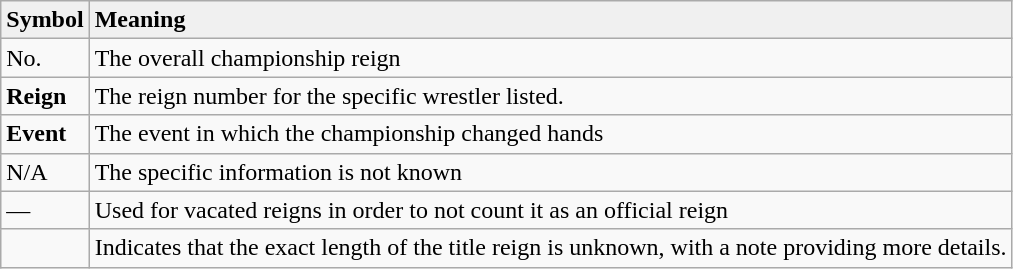<table class="wikitable">
<tr>
<td style="background: #f0f0f0;"><strong>Symbol</strong></td>
<td style="background: #f0f0f0;"><strong>Meaning</strong></td>
</tr>
<tr>
<td>No.</td>
<td>The overall championship reign</td>
</tr>
<tr>
<td><strong>Reign</strong></td>
<td>The reign number for the specific wrestler listed.</td>
</tr>
<tr>
<td><strong>Event</strong></td>
<td>The event in which the championship changed hands</td>
</tr>
<tr>
<td>N/A</td>
<td>The specific information is not known</td>
</tr>
<tr>
<td>—</td>
<td>Used for vacated reigns in order to not count it as an official reign</td>
</tr>
<tr>
<td></td>
<td>Indicates that the exact length of the title reign is unknown, with a note providing more details.</td>
</tr>
</table>
